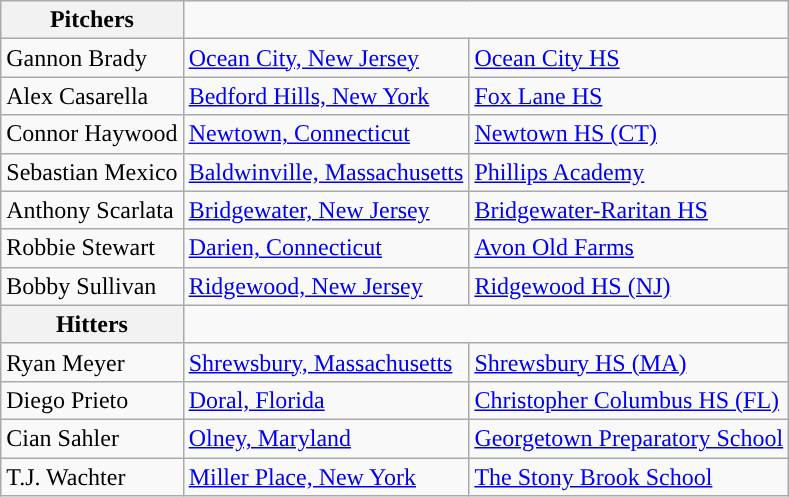<table class="wikitable">
<tr>
<th>Pitchers</th>
</tr>
<tr>
<td>Gannon Brady</td>
<td><a href='#'>Ocean City, New Jersey</a></td>
<td><a href='#'>Ocean City HS</a></td>
</tr>
<tr>
<td>Alex Casarella</td>
<td><a href='#'>Bedford Hills, New York</a></td>
<td><a href='#'>Fox Lane HS</a></td>
</tr>
<tr>
<td>Connor Haywood</td>
<td><a href='#'>Newtown, Connecticut</a></td>
<td><a href='#'>Newtown HS (CT)</a></td>
</tr>
<tr>
<td>Sebastian Mexico</td>
<td><a href='#'>Baldwinville, Massachusetts</a></td>
<td><a href='#'>Phillips Academy</a></td>
</tr>
<tr>
<td>Anthony Scarlata</td>
<td><a href='#'>Bridgewater, New Jersey</a></td>
<td><a href='#'>Bridgewater-Raritan HS</a></td>
</tr>
<tr>
<td>Robbie Stewart</td>
<td><a href='#'>Darien, Connecticut</a></td>
<td><a href='#'>Avon Old Farms</a></td>
</tr>
<tr>
<td>Bobby Sullivan</td>
<td><a href='#'>Ridgewood, New Jersey</a></td>
<td><a href='#'>Ridgewood HS (NJ)</a></td>
</tr>
<tr>
<th>Hitters</th>
</tr>
<tr>
<td>Ryan Meyer</td>
<td><a href='#'>Shrewsbury, Massachusetts</a></td>
<td><a href='#'>Shrewsbury HS (MA)</a></td>
</tr>
<tr>
<td>Diego Prieto</td>
<td><a href='#'>Doral, Florida</a></td>
<td><a href='#'>Christopher Columbus HS (FL)</a></td>
</tr>
<tr>
<td>Cian Sahler</td>
<td><a href='#'>Olney, Maryland</a></td>
<td><a href='#'>Georgetown Preparatory School</a></td>
</tr>
<tr>
<td>T.J. Wachter</td>
<td><a href='#'>Miller Place, New York</a></td>
<td><a href='#'>The Stony Brook School</a></td>
</tr>
</table>
